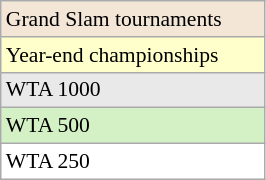<table class="wikitable nowrap" style=font-size:90%;width:14%>
<tr style="background:#F3E6D7;">
<td>Grand Slam tournaments</td>
</tr>
<tr style="background:#ffc;">
<td>Year-end championships</td>
</tr>
<tr style="background:#e9e9e9;">
<td>WTA 1000</td>
</tr>
<tr style="background:#D4F1C5;">
<td>WTA 500</td>
</tr>
<tr style="background:#fff;">
<td>WTA 250</td>
</tr>
</table>
